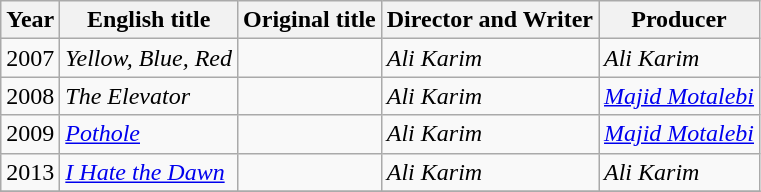<table class="wikitable" align=center>
<tr>
<th>Year</th>
<th>English title</th>
<th>Original title</th>
<th>Director and Writer</th>
<th>Producer</th>
</tr>
<tr>
<td>2007</td>
<td><em>Yellow, Blue, Red</em></td>
<td><em></em></td>
<td><em>Ali Karim</em></td>
<td><em>Ali Karim</em></td>
</tr>
<tr>
<td>2008</td>
<td><em>The Elevator</em></td>
<td><em></em></td>
<td><em>Ali Karim</em></td>
<td><em><a href='#'>Majid Motalebi</a></em></td>
</tr>
<tr>
<td>2009</td>
<td><em><a href='#'>Pothole</a></em></td>
<td><em></em></td>
<td><em>Ali Karim</em></td>
<td><em><a href='#'>Majid Motalebi</a></em></td>
</tr>
<tr>
<td>2013</td>
<td><em><a href='#'>I Hate the Dawn</a></em></td>
<td><em></em></td>
<td><em>Ali Karim</em></td>
<td><em>Ali Karim</em></td>
</tr>
<tr>
</tr>
</table>
